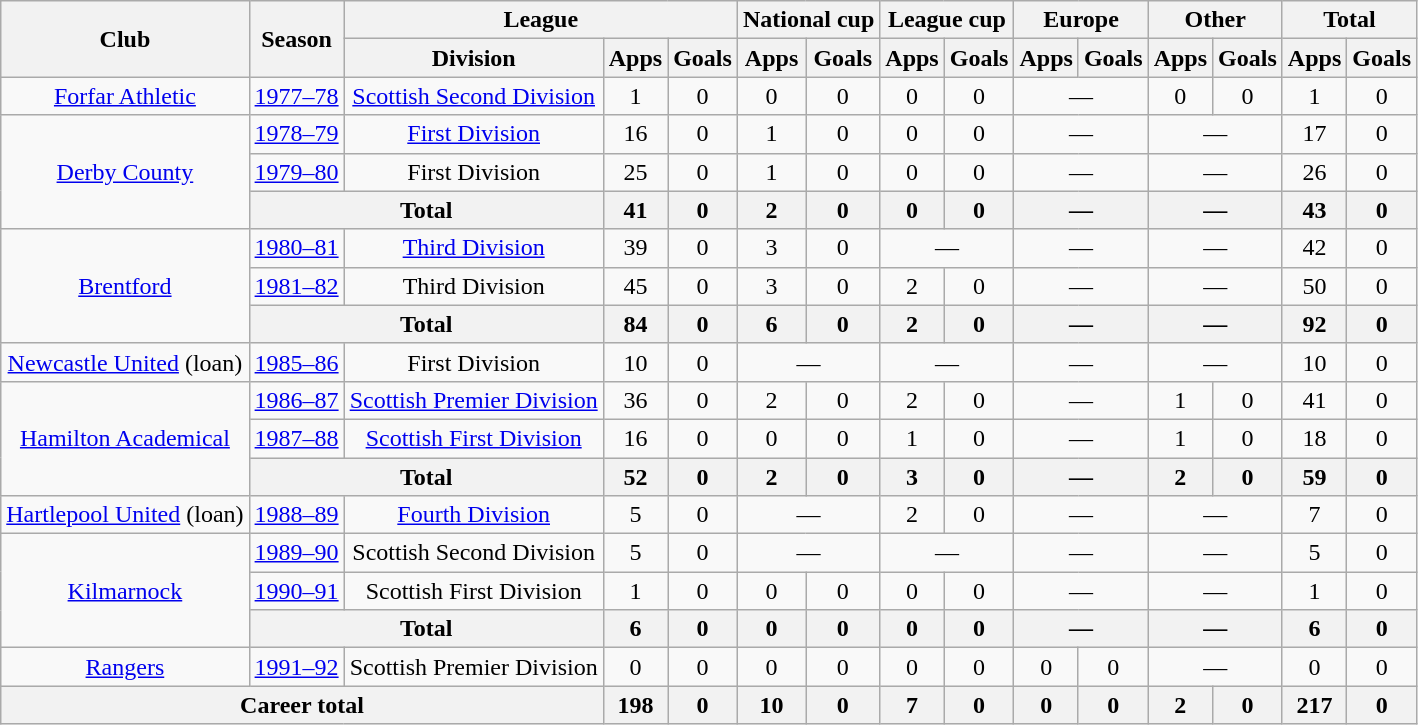<table class="wikitable" style="text-align: center;">
<tr>
<th rowspan="2">Club</th>
<th rowspan="2">Season</th>
<th colspan="3">League</th>
<th colspan="2">National cup</th>
<th colspan="2">League cup</th>
<th colspan="2">Europe</th>
<th colspan="2">Other</th>
<th colspan="2">Total</th>
</tr>
<tr>
<th>Division</th>
<th>Apps</th>
<th>Goals</th>
<th>Apps</th>
<th>Goals</th>
<th>Apps</th>
<th>Goals</th>
<th>Apps</th>
<th>Goals</th>
<th>Apps</th>
<th>Goals</th>
<th>Apps</th>
<th>Goals</th>
</tr>
<tr>
<td><a href='#'>Forfar Athletic</a></td>
<td><a href='#'>1977–78</a></td>
<td><a href='#'>Scottish Second Division</a></td>
<td>1</td>
<td>0</td>
<td>0</td>
<td>0</td>
<td>0</td>
<td>0</td>
<td colspan="2">—</td>
<td>0</td>
<td>0</td>
<td>1</td>
<td>0</td>
</tr>
<tr>
<td rowspan="3"><a href='#'>Derby County</a></td>
<td><a href='#'>1978–79</a></td>
<td><a href='#'>First Division</a></td>
<td>16</td>
<td>0</td>
<td>1</td>
<td>0</td>
<td>0</td>
<td>0</td>
<td colspan="2">—</td>
<td colspan="2">—</td>
<td>17</td>
<td>0</td>
</tr>
<tr>
<td><a href='#'>1979–80</a></td>
<td>First Division</td>
<td>25</td>
<td>0</td>
<td>1</td>
<td>0</td>
<td>0</td>
<td>0</td>
<td colspan="2">—</td>
<td colspan="2">—</td>
<td>26</td>
<td>0</td>
</tr>
<tr>
<th colspan="2">Total</th>
<th>41</th>
<th>0</th>
<th>2</th>
<th>0</th>
<th>0</th>
<th>0</th>
<th colspan="2">—</th>
<th colspan="2">—</th>
<th>43</th>
<th>0</th>
</tr>
<tr>
<td rowspan="3"><a href='#'>Brentford</a></td>
<td><a href='#'>1980–81</a></td>
<td><a href='#'>Third Division</a></td>
<td>39</td>
<td>0</td>
<td>3</td>
<td>0</td>
<td colspan="2">—</td>
<td colspan="2">—</td>
<td colspan="2">—</td>
<td>42</td>
<td>0</td>
</tr>
<tr>
<td><a href='#'>1981–82</a></td>
<td>Third Division</td>
<td>45</td>
<td>0</td>
<td>3</td>
<td>0</td>
<td>2</td>
<td>0</td>
<td colspan="2">—</td>
<td colspan="2">—</td>
<td>50</td>
<td>0</td>
</tr>
<tr>
<th colspan="2">Total</th>
<th>84</th>
<th>0</th>
<th>6</th>
<th>0</th>
<th>2</th>
<th>0</th>
<th colspan="2">—</th>
<th colspan="2">—</th>
<th>92</th>
<th>0</th>
</tr>
<tr>
<td><a href='#'>Newcastle United</a> (loan)</td>
<td><a href='#'>1985–86</a></td>
<td>First Division</td>
<td>10</td>
<td>0</td>
<td colspan="2">—</td>
<td colspan="2">—</td>
<td colspan="2">—</td>
<td colspan="2">—</td>
<td>10</td>
<td>0</td>
</tr>
<tr>
<td rowspan="3"><a href='#'>Hamilton Academical</a></td>
<td><a href='#'>1986–87</a></td>
<td><a href='#'>Scottish Premier Division</a></td>
<td>36</td>
<td>0</td>
<td>2</td>
<td>0</td>
<td>2</td>
<td>0</td>
<td colspan="2">—</td>
<td>1</td>
<td>0</td>
<td>41</td>
<td>0</td>
</tr>
<tr>
<td><a href='#'>1987–88</a></td>
<td><a href='#'>Scottish First Division</a></td>
<td>16</td>
<td>0</td>
<td>0</td>
<td>0</td>
<td>1</td>
<td>0</td>
<td colspan="2">—</td>
<td>1</td>
<td>0</td>
<td>18</td>
<td>0</td>
</tr>
<tr>
<th colspan="2">Total</th>
<th>52</th>
<th>0</th>
<th>2</th>
<th>0</th>
<th>3</th>
<th>0</th>
<th colspan="2">—</th>
<th>2</th>
<th>0</th>
<th>59</th>
<th>0</th>
</tr>
<tr>
<td><a href='#'>Hartlepool United</a> (loan)</td>
<td><a href='#'>1988–89</a></td>
<td><a href='#'>Fourth Division</a></td>
<td>5</td>
<td>0</td>
<td colspan="2">—</td>
<td>2</td>
<td>0</td>
<td colspan="2">—</td>
<td colspan="2">—</td>
<td>7</td>
<td>0</td>
</tr>
<tr>
<td rowspan="3"><a href='#'>Kilmarnock</a></td>
<td><a href='#'>1989–90</a></td>
<td>Scottish Second Division</td>
<td>5</td>
<td>0</td>
<td colspan="2">—</td>
<td colspan="2">—</td>
<td colspan="2">—</td>
<td colspan="2">—</td>
<td>5</td>
<td>0</td>
</tr>
<tr>
<td><a href='#'>1990–91</a></td>
<td>Scottish First Division</td>
<td>1</td>
<td>0</td>
<td>0</td>
<td>0</td>
<td>0</td>
<td>0</td>
<td colspan="2">—</td>
<td colspan="2">—</td>
<td>1</td>
<td>0</td>
</tr>
<tr>
<th colspan="2">Total</th>
<th>6</th>
<th>0</th>
<th>0</th>
<th>0</th>
<th>0</th>
<th>0</th>
<th colspan="2">—</th>
<th colspan="2">—</th>
<th>6</th>
<th>0</th>
</tr>
<tr>
<td><a href='#'>Rangers</a></td>
<td><a href='#'>1991–92</a></td>
<td>Scottish Premier Division</td>
<td>0</td>
<td>0</td>
<td>0</td>
<td>0</td>
<td>0</td>
<td>0</td>
<td>0</td>
<td>0</td>
<td colspan="2">—</td>
<td>0</td>
<td>0</td>
</tr>
<tr>
<th colspan="3">Career total</th>
<th>198</th>
<th>0</th>
<th>10</th>
<th>0</th>
<th>7</th>
<th>0</th>
<th>0</th>
<th>0</th>
<th>2</th>
<th>0</th>
<th>217</th>
<th>0</th>
</tr>
</table>
